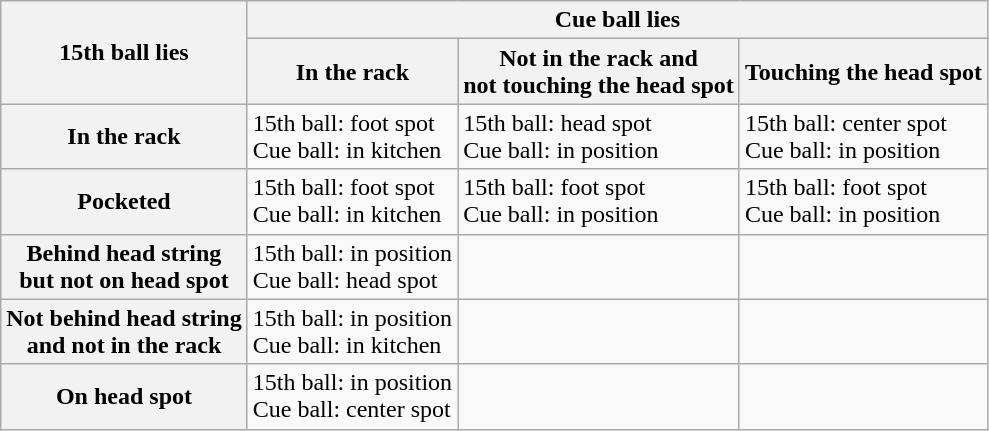<table class="wikitable">
<tr>
<th rowspan=2>15th ball lies</th>
<th colspan=3>Cue ball lies</th>
</tr>
<tr>
<th>In the rack</th>
<th>Not in the rack and<br>not touching the head spot</th>
<th>Touching the head spot</th>
</tr>
<tr>
<th>In the rack</th>
<td>15th ball: foot spot<br>Cue ball: in kitchen</td>
<td>15th ball: head spot<br>Cue ball: in position</td>
<td>15th ball: center spot<br>Cue ball: in position</td>
</tr>
<tr>
<th>Pocketed</th>
<td>15th ball: foot spot<br>Cue ball: in kitchen</td>
<td>15th ball: foot spot<br>Cue ball: in position</td>
<td>15th ball: foot spot<br>Cue ball: in position</td>
</tr>
<tr>
<th>Behind head string<br>but not on head spot</th>
<td>15th ball: in position<br>Cue ball: head spot</td>
<td></td>
<td></td>
</tr>
<tr>
<th>Not behind head string<br>and not in the rack</th>
<td>15th ball: in position<br>Cue ball: in kitchen</td>
<td></td>
<td></td>
</tr>
<tr>
<th>On head spot</th>
<td>15th ball: in position<br>Cue ball: center spot</td>
<td></td>
<td></td>
</tr>
</table>
